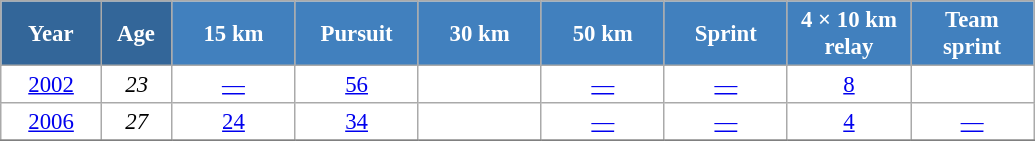<table class="wikitable" style="font-size:95%; text-align:center; border:grey solid 1px; border-collapse:collapse; background:#ffffff;">
<tr>
<th style="background-color:#369; color:white; width:60px;"> Year </th>
<th style="background-color:#369; color:white; width:40px;"> Age </th>
<th style="background-color:#4180be; color:white; width:75px;"> 15 km </th>
<th style="background-color:#4180be; color:white; width:75px;"> Pursuit </th>
<th style="background-color:#4180be; color:white; width:75px;"> 30 km </th>
<th style="background-color:#4180be; color:white; width:75px;"> 50 km </th>
<th style="background-color:#4180be; color:white; width:75px;"> Sprint </th>
<th style="background-color:#4180be; color:white; width:75px;"> 4 × 10 km <br> relay </th>
<th style="background-color:#4180be; color:white; width:75px;"> Team <br> sprint </th>
</tr>
<tr>
<td><a href='#'>2002</a></td>
<td><em>23</em></td>
<td><a href='#'>—</a></td>
<td><a href='#'>56</a></td>
<td><a href='#'></a></td>
<td><a href='#'>—</a></td>
<td><a href='#'>—</a></td>
<td><a href='#'>8</a></td>
<td></td>
</tr>
<tr>
<td><a href='#'>2006</a></td>
<td><em>27</em></td>
<td><a href='#'>24</a></td>
<td><a href='#'>34</a></td>
<td></td>
<td><a href='#'>—</a></td>
<td><a href='#'>—</a></td>
<td><a href='#'>4</a></td>
<td><a href='#'>—</a></td>
</tr>
<tr>
</tr>
</table>
